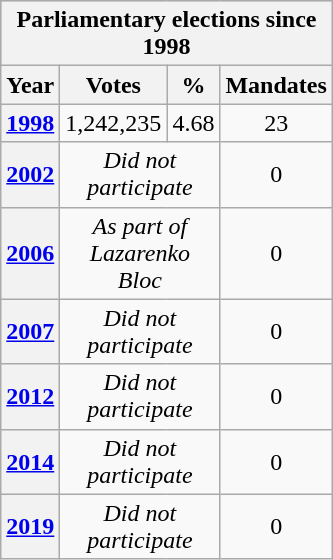<table class="wikitable" style="float:no">
<tr style="background-color:#C9C9C9">
<th colspan="8"><strong>Parliamentary elections since 1998<br></strong></th>
</tr>
<tr>
<th style="width: 20px">Year</th>
<th style="width: 60px">Votes</th>
<th style="width: 20px">%</th>
<th style="width: 20px">Mandates</th>
</tr>
<tr>
<th><a href='#'>1998</a></th>
<td style="text-align:center;">1,242,235</td>
<td style="text-align:center;">4.68</td>
<td style="text-align:center;">23</td>
</tr>
<tr>
<th><a href='#'>2002</a></th>
<td colspan="2" style="text-align:center;"><em>Did not participate</em></td>
<td style="text-align:center;">0</td>
</tr>
<tr>
<th><a href='#'>2006</a></th>
<td colspan="2" style="text-align:center;"><em>As part of Lazarenko Bloc</em></td>
<td style="text-align:center;">0</td>
</tr>
<tr>
<th><a href='#'>2007</a></th>
<td colspan="2" style="text-align:center;"><em>Did not participate</em></td>
<td style="text-align:center;">0</td>
</tr>
<tr>
<th><a href='#'>2012</a></th>
<td colspan="2" style="text-align:center;"><em>Did not participate</em></td>
<td style="text-align:center;">0</td>
</tr>
<tr>
<th><a href='#'>2014</a></th>
<td colspan="2" style="text-align:center;"><em>Did not participate</em></td>
<td style="text-align:center;">0</td>
</tr>
<tr>
<th><a href='#'>2019</a></th>
<td colspan="2" style="text-align:center;"><em>Did not participate</em></td>
<td style="text-align:center;">0</td>
</tr>
</table>
